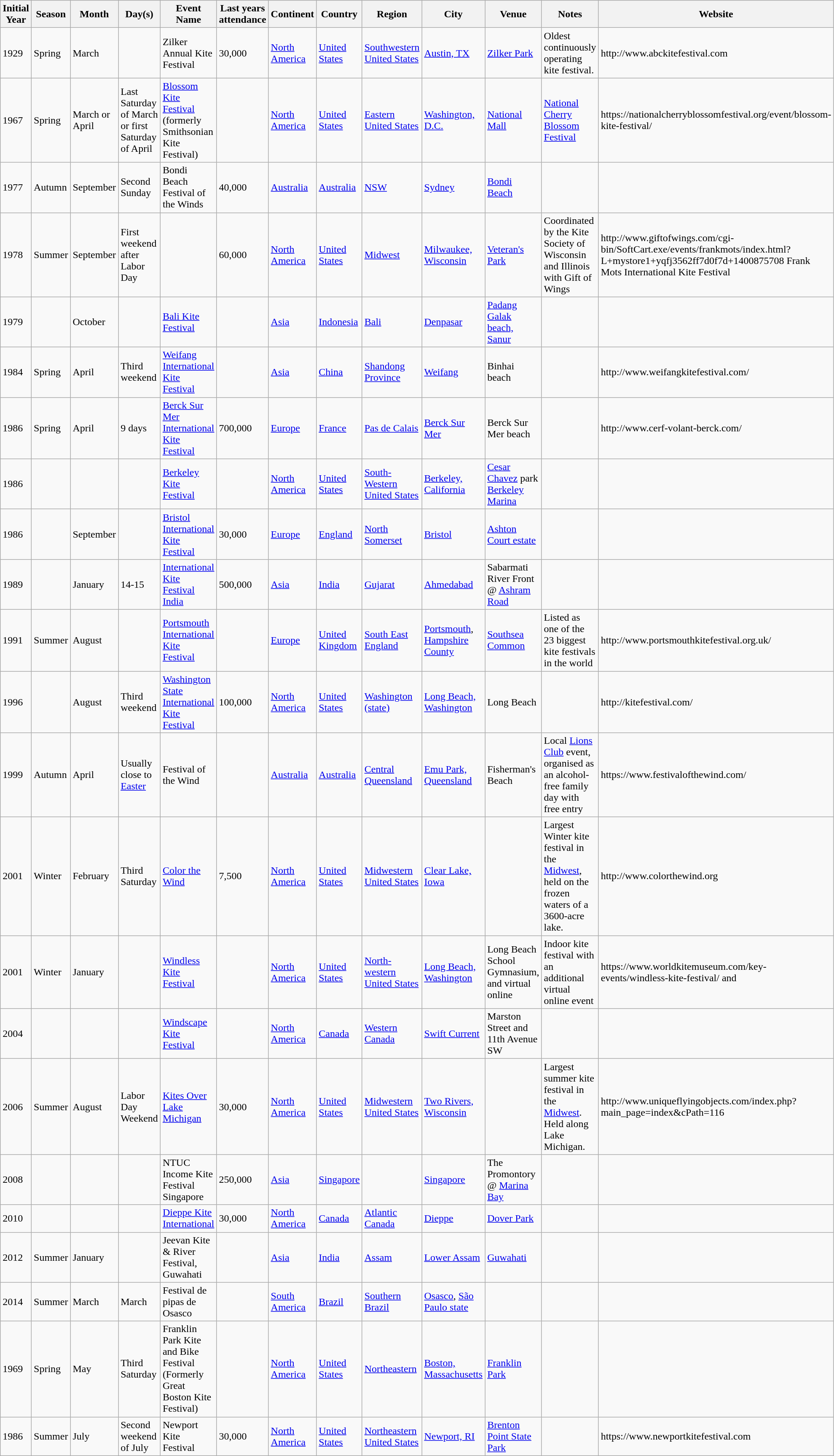<table class="wikitable sortable" align="left">
<tr>
<th>Initial Year</th>
<th>Season</th>
<th>Month</th>
<th>Day(s)</th>
<th>Event Name</th>
<th>Last years attendance</th>
<th>Continent</th>
<th>Country</th>
<th>Region</th>
<th>City</th>
<th>Venue</th>
<th>Notes</th>
<th>Website</th>
</tr>
<tr>
<td>1929</td>
<td>Spring</td>
<td>March</td>
<td></td>
<td>Zilker Annual Kite Festival</td>
<td>30,000</td>
<td><a href='#'>North America</a></td>
<td><a href='#'>United States</a></td>
<td><a href='#'>Southwestern United States</a></td>
<td><a href='#'>Austin, TX</a></td>
<td><a href='#'>Zilker Park</a></td>
<td>Oldest continuously operating kite festival.</td>
<td>http://www.abckitefestival.com</td>
</tr>
<tr>
<td>1967</td>
<td>Spring</td>
<td>March or April</td>
<td>Last Saturday of March or first Saturday of April</td>
<td><a href='#'>Blossom Kite Festival</a> (formerly Smithsonian Kite Festival)</td>
<td></td>
<td><a href='#'>North America</a></td>
<td><a href='#'>United States</a></td>
<td><a href='#'>Eastern United States</a></td>
<td><a href='#'>Washington, D.C.</a></td>
<td><a href='#'>National Mall</a></td>
<td><a href='#'>National Cherry Blossom Festival</a></td>
<td>https://nationalcherryblossomfestival.org/event/blossom-kite-festival/</td>
</tr>
<tr>
<td>1977</td>
<td>Autumn</td>
<td>September</td>
<td>Second Sunday</td>
<td>Bondi Beach Festival of the Winds</td>
<td>40,000</td>
<td><a href='#'>Australia</a></td>
<td><a href='#'>Australia</a></td>
<td><a href='#'>NSW</a></td>
<td><a href='#'>Sydney</a></td>
<td><a href='#'>Bondi Beach</a></td>
<td></td>
<td></td>
</tr>
<tr>
<td>1978</td>
<td>Summer</td>
<td>September</td>
<td>First weekend after Labor Day</td>
<td></td>
<td>60,000</td>
<td><a href='#'>North America</a></td>
<td><a href='#'>United States</a></td>
<td><a href='#'>Midwest</a></td>
<td><a href='#'>Milwaukee, Wisconsin</a></td>
<td><a href='#'>Veteran's Park</a></td>
<td>Coordinated by the Kite Society of Wisconsin and Illinois with Gift of Wings</td>
<td>http://www.giftofwings.com/cgi-bin/SoftCart.exe/events/frankmots/index.html?L+mystore1+yqfj3562ff7d0f7d+1400875708 Frank Mots International Kite Festival</td>
</tr>
<tr>
<td>1979</td>
<td></td>
<td>October</td>
<td></td>
<td><a href='#'>Bali Kite Festival</a></td>
<td></td>
<td><a href='#'>Asia</a></td>
<td><a href='#'>Indonesia</a></td>
<td><a href='#'>Bali</a></td>
<td><a href='#'>Denpasar</a></td>
<td><a href='#'>Padang Galak beach, Sanur</a></td>
<td></td>
<td></td>
</tr>
<tr>
<td>1984</td>
<td>Spring</td>
<td>April</td>
<td>Third weekend</td>
<td><a href='#'>Weifang International Kite Festival</a></td>
<td></td>
<td><a href='#'>Asia</a></td>
<td><a href='#'>China</a></td>
<td><a href='#'>Shandong Province</a></td>
<td><a href='#'>Weifang</a></td>
<td>Binhai beach</td>
<td></td>
<td>http://www.weifangkitefestival.com/</td>
</tr>
<tr>
<td>1986</td>
<td>Spring</td>
<td>April</td>
<td>9 days</td>
<td><a href='#'>Berck Sur Mer International Kite Festival</a></td>
<td>700,000</td>
<td><a href='#'>Europe</a></td>
<td><a href='#'>France</a></td>
<td><a href='#'>Pas de Calais</a></td>
<td><a href='#'>Berck Sur Mer</a></td>
<td>Berck Sur Mer beach</td>
<td></td>
<td>http://www.cerf-volant-berck.com/</td>
</tr>
<tr>
<td>1986</td>
<td></td>
<td></td>
<td></td>
<td><a href='#'>Berkeley Kite Festival</a></td>
<td></td>
<td><a href='#'>North America</a></td>
<td><a href='#'>United States</a></td>
<td><a href='#'>South-Western United States</a></td>
<td><a href='#'>Berkeley, California</a></td>
<td><a href='#'>Cesar Chavez</a> park <a href='#'>Berkeley Marina</a></td>
<td></td>
<td></td>
</tr>
<tr>
<td>1986</td>
<td></td>
<td>September</td>
<td></td>
<td><a href='#'>Bristol International Kite Festival</a></td>
<td>30,000</td>
<td><a href='#'>Europe</a></td>
<td><a href='#'>England</a></td>
<td><a href='#'>North Somerset</a></td>
<td><a href='#'>Bristol</a></td>
<td><a href='#'>Ashton Court estate</a></td>
<td></td>
<td></td>
</tr>
<tr>
<td>1989</td>
<td></td>
<td>January</td>
<td>14-15</td>
<td><a href='#'>International Kite Festival India</a></td>
<td>500,000</td>
<td><a href='#'>Asia</a></td>
<td><a href='#'>India</a></td>
<td><a href='#'>Gujarat</a></td>
<td><a href='#'>Ahmedabad</a></td>
<td>Sabarmati River Front @ <a href='#'>Ashram Road</a></td>
<td></td>
<td></td>
</tr>
<tr>
<td>1991</td>
<td>Summer</td>
<td>August</td>
<td></td>
<td><a href='#'>Portsmouth International Kite Festival</a></td>
<td></td>
<td><a href='#'>Europe</a></td>
<td><a href='#'>United Kingdom</a></td>
<td><a href='#'>South East England</a></td>
<td><a href='#'>Portsmouth</a>, <a href='#'>Hampshire County</a></td>
<td><a href='#'>Southsea Common</a></td>
<td>Listed as one of the 23 biggest kite festivals in the world</td>
<td>http://www.portsmouthkitefestival.org.uk/</td>
</tr>
<tr>
<td>1996</td>
<td></td>
<td>August</td>
<td>Third weekend</td>
<td><a href='#'>Washington State International Kite Festival</a></td>
<td>100,000</td>
<td><a href='#'>North America</a></td>
<td><a href='#'>United States</a></td>
<td><a href='#'>Washington (state)</a></td>
<td><a href='#'>Long Beach, Washington</a></td>
<td>Long Beach</td>
<td></td>
<td>http://kitefestival.com/</td>
</tr>
<tr>
<td>1999</td>
<td>Autumn</td>
<td>April</td>
<td>Usually close to <a href='#'>Easter</a></td>
<td>Festival of the Wind</td>
<td></td>
<td><a href='#'>Australia</a></td>
<td><a href='#'>Australia</a></td>
<td><a href='#'>Central Queensland</a></td>
<td><a href='#'>Emu Park, Queensland</a></td>
<td>Fisherman's Beach</td>
<td>Local <a href='#'>Lions Club</a> event, organised as an alcohol-free family day with free entry</td>
<td>https://www.festivalofthewind.com/</td>
</tr>
<tr>
<td>2001</td>
<td>Winter</td>
<td>February</td>
<td>Third Saturday</td>
<td><a href='#'>Color the Wind</a></td>
<td>7,500</td>
<td><a href='#'>North America</a></td>
<td><a href='#'>United States</a></td>
<td><a href='#'>Midwestern United States</a></td>
<td><a href='#'>Clear Lake, Iowa</a></td>
<td></td>
<td>Largest Winter kite festival in the <a href='#'>Midwest</a>, held on the frozen waters of a 3600-acre lake.</td>
<td>http://www.colorthewind.org</td>
</tr>
<tr>
<td>2001</td>
<td>Winter</td>
<td>January</td>
<td></td>
<td><a href='#'>Windless Kite Festival</a></td>
<td></td>
<td><a href='#'>North America</a></td>
<td><a href='#'>United States</a></td>
<td><a href='#'>North-western United States</a></td>
<td><a href='#'>Long Beach, Washington</a></td>
<td>Long Beach School Gymnasium, and virtual online</td>
<td>Indoor kite festival with an additional virtual online event</td>
<td>https://www.worldkitemuseum.com/key-events/windless-kite-festival/ and </td>
</tr>
<tr>
<td>2004</td>
<td></td>
<td></td>
<td></td>
<td><a href='#'>Windscape Kite Festival</a></td>
<td></td>
<td><a href='#'>North America</a></td>
<td><a href='#'>Canada</a></td>
<td><a href='#'>Western Canada</a></td>
<td><a href='#'>Swift Current</a></td>
<td>Marston Street and 11th Avenue SW</td>
<td></td>
<td></td>
</tr>
<tr>
<td>2006</td>
<td>Summer</td>
<td>August</td>
<td>Labor Day Weekend</td>
<td><a href='#'>Kites Over Lake Michigan</a></td>
<td>30,000</td>
<td><a href='#'>North America</a></td>
<td><a href='#'>United States</a></td>
<td><a href='#'>Midwestern United States</a></td>
<td><a href='#'>Two Rivers, Wisconsin</a></td>
<td></td>
<td>Largest summer kite festival in the <a href='#'>Midwest</a>. Held along Lake Michigan.</td>
<td>http://www.uniqueflyingobjects.com/index.php?main_page=index&cPath=116</td>
</tr>
<tr>
<td>2008</td>
<td></td>
<td></td>
<td></td>
<td>NTUC Income Kite Festival Singapore</td>
<td>250,000</td>
<td><a href='#'>Asia</a></td>
<td><a href='#'>Singapore</a></td>
<td></td>
<td><a href='#'>Singapore</a></td>
<td>The Promontory @ <a href='#'>Marina Bay</a></td>
<td></td>
<td></td>
</tr>
<tr>
<td>2010</td>
<td></td>
<td></td>
<td></td>
<td><a href='#'>Dieppe Kite International</a></td>
<td>30,000</td>
<td><a href='#'>North America</a></td>
<td><a href='#'>Canada</a></td>
<td><a href='#'>Atlantic Canada</a></td>
<td><a href='#'>Dieppe</a></td>
<td><a href='#'>Dover Park</a></td>
<td></td>
<td></td>
</tr>
<tr>
<td>2012</td>
<td>Summer</td>
<td>January</td>
<td></td>
<td>Jeevan Kite & River Festival, Guwahati</td>
<td></td>
<td><a href='#'>Asia</a></td>
<td><a href='#'>India</a></td>
<td><a href='#'>Assam</a></td>
<td><a href='#'>Lower Assam</a></td>
<td><a href='#'>Guwahati</a></td>
<td></td>
<td></td>
</tr>
<tr>
<td>2014</td>
<td>Summer</td>
<td>March</td>
<td>March</td>
<td>Festival de pipas de Osasco</td>
<td></td>
<td><a href='#'>South America</a></td>
<td><a href='#'>Brazil</a></td>
<td><a href='#'>Southern Brazil</a></td>
<td><a href='#'>Osasco</a>, <a href='#'>São Paulo state</a></td>
<td></td>
<td></td>
</tr>
<tr>
<td>1969</td>
<td>Spring</td>
<td>May</td>
<td>Third Saturday</td>
<td>Franklin Park Kite and Bike Festival (Formerly Great Boston Kite Festival)</td>
<td></td>
<td><a href='#'>North America</a></td>
<td><a href='#'>United States</a></td>
<td><a href='#'>Northeastern</a></td>
<td><a href='#'>Boston, Massachusetts</a></td>
<td><a href='#'>Franklin Park</a></td>
<td></td>
<td></td>
</tr>
<tr>
<td>1986</td>
<td>Summer</td>
<td>July</td>
<td>Second weekend of July</td>
<td>Newport Kite Festival</td>
<td>30,000</td>
<td><a href='#'>North America</a></td>
<td><a href='#'>United States</a></td>
<td><a href='#'>Northeastern United States</a></td>
<td><a href='#'>Newport, RI</a></td>
<td><a href='#'>Brenton Point State Park</a></td>
<td></td>
<td>https://www.newportkitefestival.com</td>
</tr>
</table>
